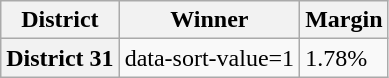<table class="wikitable sortable">
<tr>
<th>District</th>
<th>Winner</th>
<th>Margin</th>
</tr>
<tr>
<th>District 31</th>
<td>data-sort-value=1 </td>
<td>1.78%</td>
</tr>
</table>
